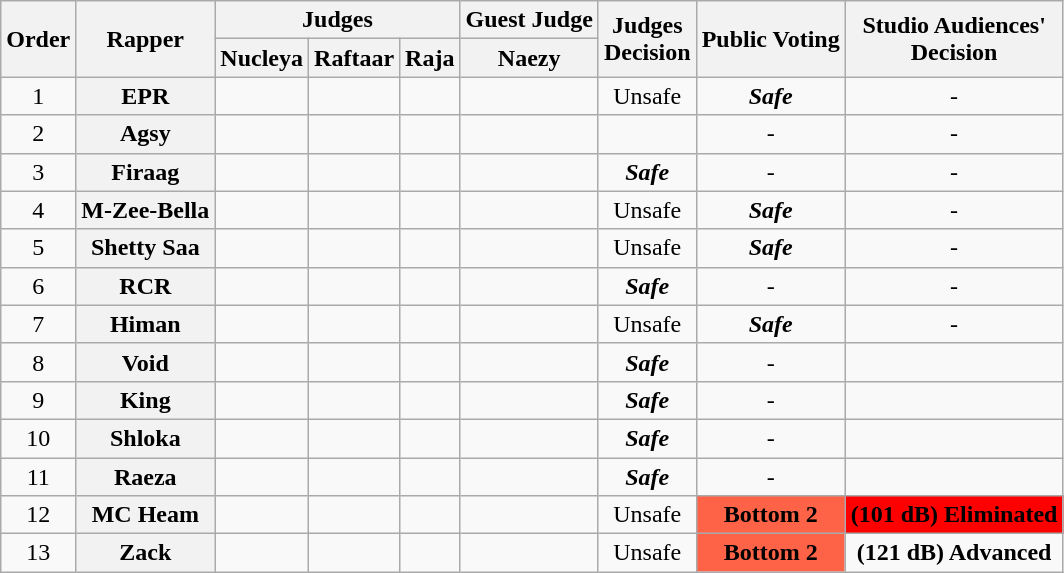<table class="wikitable" style="text-align:center">
<tr>
<th rowspan="2">Order</th>
<th rowspan="2">Rapper</th>
<th colspan="3">Judges</th>
<th>Guest Judge</th>
<th rowspan="2">Judges<br>Decision</th>
<th rowspan="2">Public Voting</th>
<th rowspan="2">Studio Audiences'<br>Decision</th>
</tr>
<tr>
<th>Nucleya</th>
<th>Raftaar</th>
<th>Raja</th>
<th>Naezy</th>
</tr>
<tr>
<td>1</td>
<th>EPR</th>
<td></td>
<td></td>
<td></td>
<td></td>
<td>Unsafe</td>
<td><strong><em>Safe</em></strong></td>
<td>-</td>
</tr>
<tr>
<td>2</td>
<th>Agsy</th>
<td></td>
<td></td>
<td></td>
<td></td>
<td><strong></strong></td>
<td>-</td>
<td>-</td>
</tr>
<tr>
<td>3</td>
<th>Firaag</th>
<td></td>
<td></td>
<td></td>
<td></td>
<td><strong><em>Safe</em></strong></td>
<td>-</td>
<td>-</td>
</tr>
<tr>
<td>4</td>
<th>M-Zee-Bella</th>
<td></td>
<td></td>
<td></td>
<td></td>
<td>Unsafe</td>
<td><strong><em>Safe</em></strong></td>
<td>-</td>
</tr>
<tr>
<td>5</td>
<th>Shetty Saa</th>
<td></td>
<td></td>
<td></td>
<td></td>
<td>Unsafe</td>
<td><strong><em>Safe</em></strong></td>
<td>-</td>
</tr>
<tr>
<td>6</td>
<th>RCR</th>
<td></td>
<td></td>
<td></td>
<td></td>
<td><strong><em>Safe</em></strong></td>
<td>-</td>
<td>-</td>
</tr>
<tr>
<td>7</td>
<th>Himan</th>
<td></td>
<td></td>
<td></td>
<td></td>
<td>Unsafe</td>
<td><strong><em>Safe</em></strong></td>
<td>-</td>
</tr>
<tr>
<td>8</td>
<th>Void</th>
<td></td>
<td></td>
<td></td>
<td></td>
<td><strong><em>Safe</em></strong></td>
<td>-</td>
<td></td>
</tr>
<tr>
<td>9</td>
<th>King</th>
<td></td>
<td></td>
<td></td>
<td></td>
<td><strong><em>Safe</em></strong></td>
<td>-</td>
<td></td>
</tr>
<tr>
<td>10</td>
<th>Shloka</th>
<td></td>
<td></td>
<td></td>
<td></td>
<td><strong><em>Safe</em></strong></td>
<td>-</td>
<td></td>
</tr>
<tr>
<td>11</td>
<th>Raeza</th>
<td></td>
<td></td>
<td></td>
<td></td>
<td><strong><em>Safe</em></strong></td>
<td>-</td>
<td></td>
</tr>
<tr>
<td>12</td>
<th>MC Heam</th>
<td></td>
<td></td>
<td></td>
<td></td>
<td>Unsafe</td>
<td bgcolor="tomato"><strong>Bottom 2</strong></td>
<td bgcolor="red"><strong>(101 dB) Eliminated</strong></td>
</tr>
<tr>
<td>13</td>
<th>Zack</th>
<td></td>
<td></td>
<td></td>
<td></td>
<td>Unsafe</td>
<td bgcolor="tomato"><strong>Bottom 2</strong></td>
<td><strong>(121 dB) Advanced</strong></td>
</tr>
</table>
